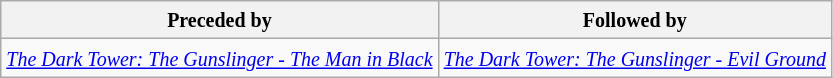<table class="wikitable">
<tr>
<th><small><strong>Preceded by</strong></small></th>
<th><small><strong>Followed by</strong></small></th>
</tr>
<tr>
<td><small><em><a href='#'>The Dark Tower: The Gunslinger - The Man in Black</a></em></small></td>
<td><small><em><a href='#'>The Dark Tower: The Gunslinger - Evil Ground</a></em></small></td>
</tr>
</table>
